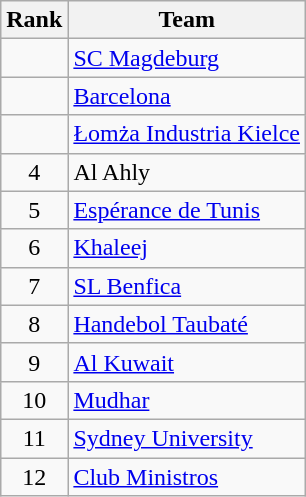<table class="wikitable">
<tr>
<th>Rank</th>
<th>Team</th>
</tr>
<tr style="background=gold">
<td align=center></td>
<td> <a href='#'>SC Magdeburg</a></td>
</tr>
<tr style="background=silver">
<td align=center></td>
<td> <a href='#'>Barcelona</a></td>
</tr>
<tr style="background=#c96">
<td align=center></td>
<td> <a href='#'>Łomża Industria Kielce</a></td>
</tr>
<tr>
<td align=center>4</td>
<td> Al Ahly</td>
</tr>
<tr>
<td align=center>5</td>
<td> <a href='#'>Espérance de Tunis</a></td>
</tr>
<tr>
<td align=center>6</td>
<td> <a href='#'>Khaleej</a></td>
</tr>
<tr>
<td align=center>7</td>
<td> <a href='#'>SL Benfica</a></td>
</tr>
<tr>
<td align=center>8</td>
<td> <a href='#'>Handebol Taubaté</a></td>
</tr>
<tr>
<td align=center>9</td>
<td> <a href='#'>Al Kuwait</a></td>
</tr>
<tr>
<td align=center>10</td>
<td> <a href='#'>Mudhar</a></td>
</tr>
<tr>
<td align=center>11</td>
<td> <a href='#'>Sydney University</a></td>
</tr>
<tr>
<td align=center>12</td>
<td> <a href='#'>Club Ministros</a></td>
</tr>
</table>
